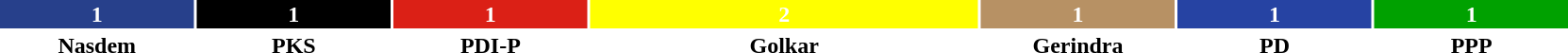<table style="width:88%; text-align:center;">
<tr style="color:white;">
<td style="background:#27408B; width:12.5%;"><strong>1</strong></td>
<td style="background:#000000; width:12.5%;"><strong>1</strong></td>
<td style="background:#DB2016; width:12.5%;"><strong>1</strong></td>
<td style="background:#FFFF00; width:25%;"><strong>2</strong></td>
<td style="background:#B79164; width:12.5%;"><strong>1</strong></td>
<td style="background:#2643A3; width:12.5%;"><strong>1</strong></td>
<td style="background:#00A100; width:12.5%;"><strong>1</strong></td>
</tr>
<tr>
<td><span><strong>Nasdem</strong></span></td>
<td><span><strong>PKS</strong></span></td>
<td><span><strong>PDI-P</strong></span></td>
<td><span><strong>Golkar</strong></span></td>
<td><span><strong>Gerindra</strong></span></td>
<td><span><strong>PD</strong></span></td>
<td><span><strong>PPP</strong></span></td>
</tr>
</table>
